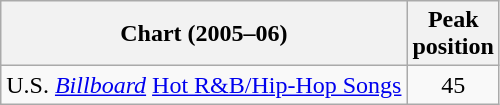<table class="wikitable">
<tr>
<th>Chart (2005–06)</th>
<th>Peak<br>position</th>
</tr>
<tr>
<td>U.S. <em><a href='#'>Billboard</a></em> <a href='#'>Hot R&B/Hip-Hop Songs</a></td>
<td align="center">45</td>
</tr>
</table>
